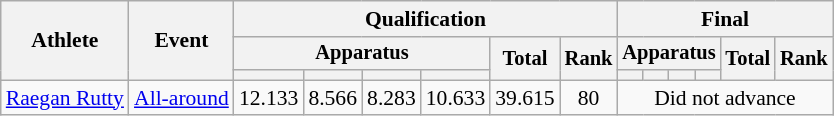<table class="wikitable" style="font-size:90%">
<tr>
<th rowspan=3>Athlete</th>
<th rowspan=3>Event</th>
<th colspan=6>Qualification</th>
<th colspan=6>Final</th>
</tr>
<tr style="font-size:95%">
<th colspan=4>Apparatus</th>
<th rowspan=2>Total</th>
<th rowspan=2>Rank</th>
<th colspan=4>Apparatus</th>
<th rowspan=2>Total</th>
<th rowspan=2>Rank</th>
</tr>
<tr style="font-size:95%">
<th></th>
<th></th>
<th></th>
<th></th>
<th></th>
<th></th>
<th></th>
<th></th>
</tr>
<tr align=center>
<td align=left><a href='#'>Raegan Rutty</a></td>
<td align=left><a href='#'>All-around</a></td>
<td>12.133</td>
<td>8.566</td>
<td>8.283</td>
<td>10.633</td>
<td>39.615</td>
<td>80</td>
<td colspan=6>Did not advance</td>
</tr>
</table>
